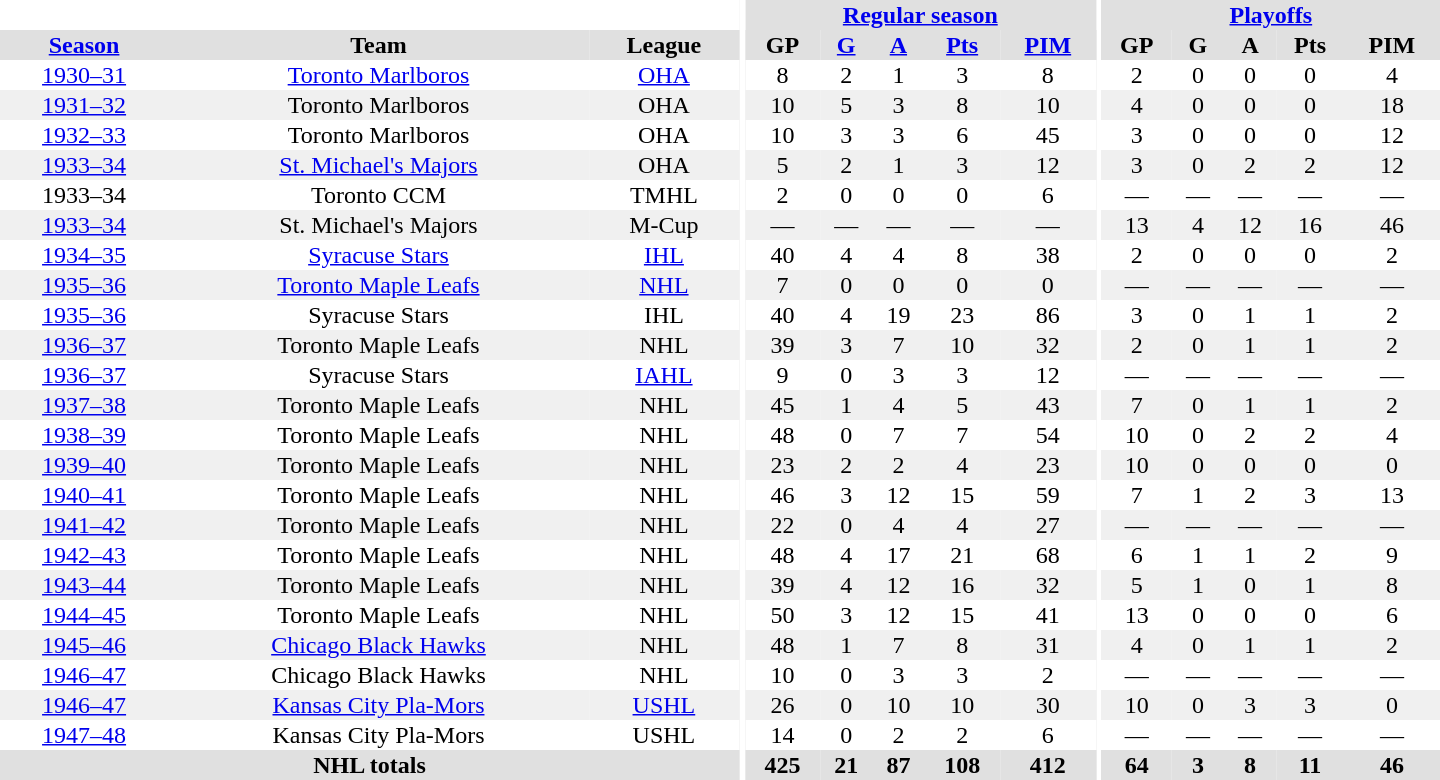<table border="0" cellpadding="1" cellspacing="0" style="text-align:center; width:60em">
<tr bgcolor="#e0e0e0">
<th colspan="3" bgcolor="#ffffff"></th>
<th rowspan="100" bgcolor="#ffffff"></th>
<th colspan="5"><a href='#'>Regular season</a></th>
<th rowspan="100" bgcolor="#ffffff"></th>
<th colspan="5"><a href='#'>Playoffs</a></th>
</tr>
<tr bgcolor="#e0e0e0">
<th><a href='#'>Season</a></th>
<th>Team</th>
<th>League</th>
<th>GP</th>
<th><a href='#'>G</a></th>
<th><a href='#'>A</a></th>
<th><a href='#'>Pts</a></th>
<th><a href='#'>PIM</a></th>
<th>GP</th>
<th>G</th>
<th>A</th>
<th>Pts</th>
<th>PIM</th>
</tr>
<tr>
<td><a href='#'>1930–31</a></td>
<td><a href='#'>Toronto Marlboros</a></td>
<td><a href='#'>OHA</a></td>
<td>8</td>
<td>2</td>
<td>1</td>
<td>3</td>
<td>8</td>
<td>2</td>
<td>0</td>
<td>0</td>
<td>0</td>
<td>4</td>
</tr>
<tr bgcolor="#f0f0f0">
<td><a href='#'>1931–32</a></td>
<td>Toronto Marlboros</td>
<td>OHA</td>
<td>10</td>
<td>5</td>
<td>3</td>
<td>8</td>
<td>10</td>
<td>4</td>
<td>0</td>
<td>0</td>
<td>0</td>
<td>18</td>
</tr>
<tr>
<td><a href='#'>1932–33</a></td>
<td>Toronto Marlboros</td>
<td>OHA</td>
<td>10</td>
<td>3</td>
<td>3</td>
<td>6</td>
<td>45</td>
<td>3</td>
<td>0</td>
<td>0</td>
<td>0</td>
<td>12</td>
</tr>
<tr bgcolor="#f0f0f0">
<td><a href='#'>1933–34</a></td>
<td><a href='#'>St. Michael's Majors</a></td>
<td>OHA</td>
<td>5</td>
<td>2</td>
<td>1</td>
<td>3</td>
<td>12</td>
<td>3</td>
<td>0</td>
<td>2</td>
<td>2</td>
<td>12</td>
</tr>
<tr>
<td>1933–34</td>
<td>Toronto CCM</td>
<td>TMHL</td>
<td>2</td>
<td>0</td>
<td>0</td>
<td>0</td>
<td>6</td>
<td>—</td>
<td>—</td>
<td>—</td>
<td>—</td>
<td>—</td>
</tr>
<tr bgcolor="#f0f0f0">
<td><a href='#'>1933–34</a></td>
<td>St. Michael's Majors</td>
<td>M-Cup</td>
<td>—</td>
<td>—</td>
<td>—</td>
<td>—</td>
<td>—</td>
<td>13</td>
<td>4</td>
<td>12</td>
<td>16</td>
<td>46</td>
</tr>
<tr>
<td><a href='#'>1934–35</a></td>
<td><a href='#'>Syracuse Stars</a></td>
<td><a href='#'>IHL</a></td>
<td>40</td>
<td>4</td>
<td>4</td>
<td>8</td>
<td>38</td>
<td>2</td>
<td>0</td>
<td>0</td>
<td>0</td>
<td>2</td>
</tr>
<tr bgcolor="#f0f0f0">
<td><a href='#'>1935–36</a></td>
<td><a href='#'>Toronto Maple Leafs</a></td>
<td><a href='#'>NHL</a></td>
<td>7</td>
<td>0</td>
<td>0</td>
<td>0</td>
<td>0</td>
<td>—</td>
<td>—</td>
<td>—</td>
<td>—</td>
<td>—</td>
</tr>
<tr>
<td><a href='#'>1935–36</a></td>
<td>Syracuse Stars</td>
<td>IHL</td>
<td>40</td>
<td>4</td>
<td>19</td>
<td>23</td>
<td>86</td>
<td>3</td>
<td>0</td>
<td>1</td>
<td>1</td>
<td>2</td>
</tr>
<tr bgcolor="#f0f0f0">
<td><a href='#'>1936–37</a></td>
<td>Toronto Maple Leafs</td>
<td>NHL</td>
<td>39</td>
<td>3</td>
<td>7</td>
<td>10</td>
<td>32</td>
<td>2</td>
<td>0</td>
<td>1</td>
<td>1</td>
<td>2</td>
</tr>
<tr>
<td><a href='#'>1936–37</a></td>
<td>Syracuse Stars</td>
<td><a href='#'>IAHL</a></td>
<td>9</td>
<td>0</td>
<td>3</td>
<td>3</td>
<td>12</td>
<td>—</td>
<td>—</td>
<td>—</td>
<td>—</td>
<td>—</td>
</tr>
<tr bgcolor="#f0f0f0">
<td><a href='#'>1937–38</a></td>
<td>Toronto Maple Leafs</td>
<td>NHL</td>
<td>45</td>
<td>1</td>
<td>4</td>
<td>5</td>
<td>43</td>
<td>7</td>
<td>0</td>
<td>1</td>
<td>1</td>
<td>2</td>
</tr>
<tr>
<td><a href='#'>1938–39</a></td>
<td>Toronto Maple Leafs</td>
<td>NHL</td>
<td>48</td>
<td>0</td>
<td>7</td>
<td>7</td>
<td>54</td>
<td>10</td>
<td>0</td>
<td>2</td>
<td>2</td>
<td>4</td>
</tr>
<tr bgcolor="#f0f0f0">
<td><a href='#'>1939–40</a></td>
<td>Toronto Maple Leafs</td>
<td>NHL</td>
<td>23</td>
<td>2</td>
<td>2</td>
<td>4</td>
<td>23</td>
<td>10</td>
<td>0</td>
<td>0</td>
<td>0</td>
<td>0</td>
</tr>
<tr>
<td><a href='#'>1940–41</a></td>
<td>Toronto Maple Leafs</td>
<td>NHL</td>
<td>46</td>
<td>3</td>
<td>12</td>
<td>15</td>
<td>59</td>
<td>7</td>
<td>1</td>
<td>2</td>
<td>3</td>
<td>13</td>
</tr>
<tr bgcolor="#f0f0f0">
<td><a href='#'>1941–42</a></td>
<td>Toronto Maple Leafs</td>
<td>NHL</td>
<td>22</td>
<td>0</td>
<td>4</td>
<td>4</td>
<td>27</td>
<td>—</td>
<td>—</td>
<td>—</td>
<td>—</td>
<td>—</td>
</tr>
<tr>
<td><a href='#'>1942–43</a></td>
<td>Toronto Maple Leafs</td>
<td>NHL</td>
<td>48</td>
<td>4</td>
<td>17</td>
<td>21</td>
<td>68</td>
<td>6</td>
<td>1</td>
<td>1</td>
<td>2</td>
<td>9</td>
</tr>
<tr bgcolor="#f0f0f0">
<td><a href='#'>1943–44</a></td>
<td>Toronto Maple Leafs</td>
<td>NHL</td>
<td>39</td>
<td>4</td>
<td>12</td>
<td>16</td>
<td>32</td>
<td>5</td>
<td>1</td>
<td>0</td>
<td>1</td>
<td>8</td>
</tr>
<tr>
<td><a href='#'>1944–45</a></td>
<td>Toronto Maple Leafs</td>
<td>NHL</td>
<td>50</td>
<td>3</td>
<td>12</td>
<td>15</td>
<td>41</td>
<td>13</td>
<td>0</td>
<td>0</td>
<td>0</td>
<td>6</td>
</tr>
<tr bgcolor="#f0f0f0">
<td><a href='#'>1945–46</a></td>
<td><a href='#'>Chicago Black Hawks</a></td>
<td>NHL</td>
<td>48</td>
<td>1</td>
<td>7</td>
<td>8</td>
<td>31</td>
<td>4</td>
<td>0</td>
<td>1</td>
<td>1</td>
<td>2</td>
</tr>
<tr>
<td><a href='#'>1946–47</a></td>
<td>Chicago Black Hawks</td>
<td>NHL</td>
<td>10</td>
<td>0</td>
<td>3</td>
<td>3</td>
<td>2</td>
<td>—</td>
<td>—</td>
<td>—</td>
<td>—</td>
<td>—</td>
</tr>
<tr bgcolor="#f0f0f0">
<td><a href='#'>1946–47</a></td>
<td><a href='#'>Kansas City Pla-Mors</a></td>
<td><a href='#'>USHL</a></td>
<td>26</td>
<td>0</td>
<td>10</td>
<td>10</td>
<td>30</td>
<td>10</td>
<td>0</td>
<td>3</td>
<td>3</td>
<td>0</td>
</tr>
<tr>
<td><a href='#'>1947–48</a></td>
<td>Kansas City Pla-Mors</td>
<td>USHL</td>
<td>14</td>
<td>0</td>
<td>2</td>
<td>2</td>
<td>6</td>
<td>—</td>
<td>—</td>
<td>—</td>
<td>—</td>
<td>—</td>
</tr>
<tr bgcolor="#e0e0e0">
<th colspan="3">NHL totals</th>
<th>425</th>
<th>21</th>
<th>87</th>
<th>108</th>
<th>412</th>
<th>64</th>
<th>3</th>
<th>8</th>
<th>11</th>
<th>46</th>
</tr>
</table>
